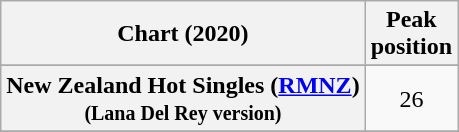<table class="wikitable sortable plainrowheaders" style="text-align:center">
<tr>
<th scope="col">Chart (2020)</th>
<th scope="col">Peak<br>position</th>
</tr>
<tr>
</tr>
<tr>
</tr>
<tr>
<th scope="row">New Zealand Hot Singles (<a href='#'>RMNZ</a>)<br><small>(Lana Del Rey version)</small></th>
<td>26</td>
</tr>
<tr>
</tr>
<tr>
</tr>
</table>
